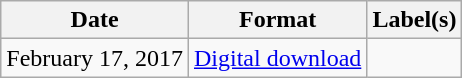<table class="wikitable">
<tr>
<th>Date</th>
<th>Format</th>
<th>Label(s)</th>
</tr>
<tr>
<td>February 17, 2017</td>
<td><a href='#'>Digital download</a></td>
<td></td>
</tr>
</table>
